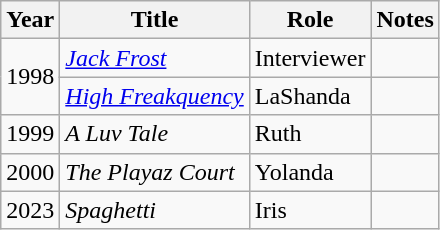<table class="wikitable sortable">
<tr>
<th>Year</th>
<th>Title</th>
<th>Role</th>
<th>Notes</th>
</tr>
<tr>
<td rowspan="2">1998</td>
<td><em><a href='#'>Jack Frost</a></em></td>
<td>Interviewer</td>
<td></td>
</tr>
<tr>
<td><em><a href='#'>High Freakquency</a></em></td>
<td>LaShanda</td>
<td></td>
</tr>
<tr>
<td>1999</td>
<td><em>A Luv Tale</em></td>
<td>Ruth</td>
<td></td>
</tr>
<tr>
<td>2000</td>
<td><em>The Playaz Court</em></td>
<td>Yolanda</td>
<td></td>
</tr>
<tr>
<td>2023</td>
<td><em>Spaghetti</em></td>
<td>Iris</td>
<td></td>
</tr>
</table>
